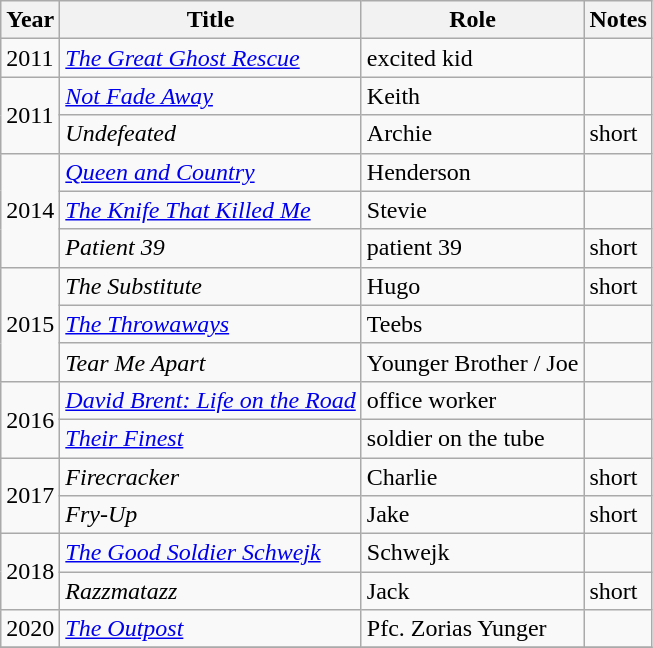<table class="wikitable sortable">
<tr>
<th>Year</th>
<th>Title</th>
<th>Role</th>
<th>Notes</th>
</tr>
<tr>
<td>2011</td>
<td><em><a href='#'>The Great Ghost Rescue</a></em></td>
<td>excited kid</td>
<td></td>
</tr>
<tr>
<td rowspan="2">2011</td>
<td><em><a href='#'>Not Fade Away</a></em></td>
<td>Keith</td>
<td></td>
</tr>
<tr>
<td><em>Undefeated</em></td>
<td>Archie</td>
<td>short</td>
</tr>
<tr>
<td rowspan="3">2014</td>
<td><em><a href='#'>Queen and Country</a></em></td>
<td>Henderson</td>
<td></td>
</tr>
<tr>
<td><em><a href='#'>The Knife That Killed Me</a></em></td>
<td>Stevie</td>
<td></td>
</tr>
<tr>
<td><em>Patient 39</em></td>
<td>patient 39</td>
<td>short</td>
</tr>
<tr>
<td rowspan="3">2015</td>
<td><em>The Substitute</em></td>
<td>Hugo</td>
<td>short</td>
</tr>
<tr>
<td><em><a href='#'>The Throwaways</a></em></td>
<td>Teebs</td>
<td></td>
</tr>
<tr>
<td><em>Tear Me Apart</em></td>
<td>Younger Brother / Joe</td>
<td></td>
</tr>
<tr>
<td rowspan="2">2016</td>
<td><em><a href='#'>David Brent: Life on the Road</a></em></td>
<td>office worker</td>
<td></td>
</tr>
<tr>
<td><em><a href='#'>Their Finest</a></em></td>
<td>soldier on the tube</td>
<td></td>
</tr>
<tr>
<td rowspan="2">2017</td>
<td><em>Firecracker</em></td>
<td>Charlie</td>
<td>short</td>
</tr>
<tr>
<td><em>Fry-Up</em></td>
<td>Jake</td>
<td>short</td>
</tr>
<tr>
<td rowspan="2">2018</td>
<td><em><a href='#'>The Good Soldier Schwejk</a></em></td>
<td>Schwejk</td>
<td></td>
</tr>
<tr>
<td><em>Razzmatazz</em></td>
<td>Jack</td>
<td>short</td>
</tr>
<tr>
<td>2020</td>
<td><em><a href='#'>The Outpost</a></em></td>
<td>Pfc. Zorias Yunger</td>
<td></td>
</tr>
<tr>
</tr>
</table>
